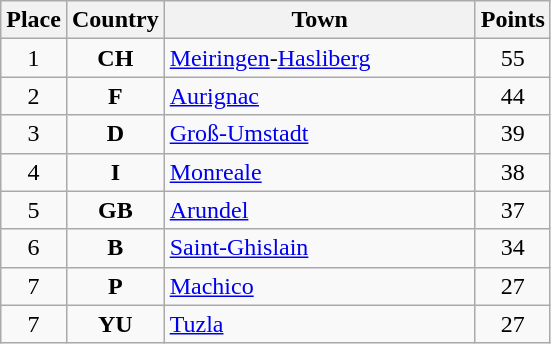<table class="wikitable">
<tr>
<th width="25">Place</th>
<th width="25">Country</th>
<th width="200">Town</th>
<th width="25">Points</th>
</tr>
<tr>
<td align="center">1</td>
<td align="center"><strong>CH</strong></td>
<td align="left"><a href='#'>Meiringen</a>-<a href='#'>Hasliberg</a></td>
<td align="center">55</td>
</tr>
<tr>
<td align="center">2</td>
<td align="center"><strong>F</strong></td>
<td align="left"><a href='#'>Aurignac</a></td>
<td align="center">44</td>
</tr>
<tr>
<td align="center">3</td>
<td align="center"><strong>D</strong></td>
<td align="left"><a href='#'>Groß-Umstadt</a></td>
<td align="center">39</td>
</tr>
<tr>
<td align="center">4</td>
<td align="center"><strong>I</strong></td>
<td align="left"><a href='#'>Monreale</a></td>
<td align="center">38</td>
</tr>
<tr>
<td align="center">5</td>
<td align="center"><strong>GB</strong></td>
<td align="left"><a href='#'>Arundel</a></td>
<td align="center">37</td>
</tr>
<tr>
<td align="center">6</td>
<td align="center"><strong>B</strong></td>
<td align="left"><a href='#'>Saint-Ghislain</a></td>
<td align="center">34</td>
</tr>
<tr>
<td align="center">7</td>
<td align="center"><strong>P</strong></td>
<td align="left"><a href='#'>Machico</a></td>
<td align="center">27</td>
</tr>
<tr>
<td align="center">7</td>
<td align="center"><strong>YU</strong></td>
<td align="left"><a href='#'>Tuzla</a></td>
<td align="center">27</td>
</tr>
</table>
